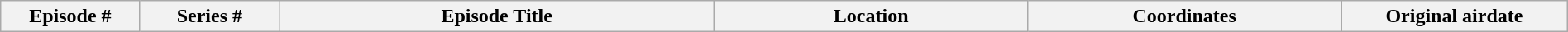<table class="wikitable plainrowheaders" style="width:100%; margin:auto;">
<tr>
<th style="width:8%;">Episode #</th>
<th style="width:8%;">Series #</th>
<th style="width:25%;">Episode Title</th>
<th style="width:18%;">Location</th>
<th style="width:18%;">Coordinates</th>
<th style="width:13%;">Original airdate<br><onlyinclude>










</onlyinclude></th>
</tr>
</table>
